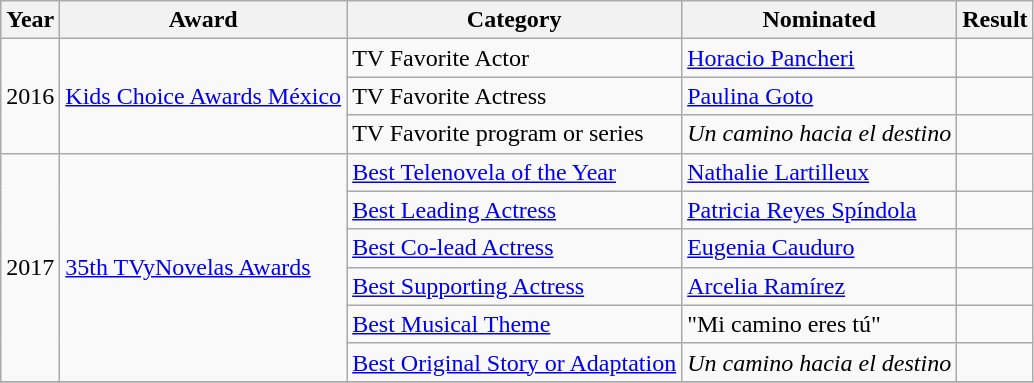<table class="wikitable plainrowheaders">
<tr>
<th scope="col">Year</th>
<th scope="col">Award</th>
<th scope="col">Category</th>
<th scope="col">Nominated</th>
<th scope="col">Result</th>
</tr>
<tr>
<td rowspan="3">2016</td>
<td rowspan="3"><a href='#'>Kids Choice Awards México</a></td>
<td>TV Favorite Actor</td>
<td><a href='#'>Horacio Pancheri</a></td>
<td></td>
</tr>
<tr>
<td>TV Favorite Actress</td>
<td><a href='#'>Paulina Goto</a></td>
<td></td>
</tr>
<tr>
<td>TV Favorite program or series</td>
<td><em>Un camino hacia el destino</em></td>
<td></td>
</tr>
<tr>
<td rowspan="6">2017</td>
<td rowspan="6"><a href='#'>35th TVyNovelas Awards</a></td>
<td><a href='#'>Best Telenovela of the Year</a></td>
<td><a href='#'>Nathalie Lartilleux</a></td>
<td></td>
</tr>
<tr>
<td><a href='#'>Best Leading Actress</a></td>
<td><a href='#'>Patricia Reyes Spíndola</a></td>
<td></td>
</tr>
<tr>
<td><a href='#'>Best Co-lead Actress</a></td>
<td><a href='#'>Eugenia Cauduro</a></td>
<td></td>
</tr>
<tr>
<td><a href='#'>Best Supporting Actress</a></td>
<td><a href='#'>Arcelia Ramírez</a></td>
<td></td>
</tr>
<tr>
<td><a href='#'>Best Musical Theme</a></td>
<td>"Mi camino eres tú"</td>
<td></td>
</tr>
<tr>
<td><a href='#'>Best Original Story or Adaptation</a></td>
<td><em>Un camino hacia el destino</em></td>
<td></td>
</tr>
<tr>
</tr>
</table>
